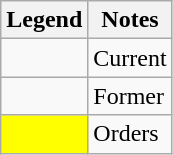<table class="wikitable">
<tr>
<th>Legend</th>
<th>Notes</th>
</tr>
<tr>
<td></td>
<td>Current</td>
</tr>
<tr>
<td></td>
<td>Former</td>
</tr>
<tr>
<td style="background:yellow;"></td>
<td>Orders</td>
</tr>
</table>
